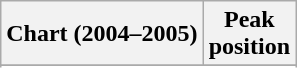<table class="wikitable sortable plainrowheaders">
<tr>
<th scope="col">Chart (2004–2005)</th>
<th scope="col">Peak<br>position</th>
</tr>
<tr>
</tr>
<tr>
</tr>
<tr>
</tr>
<tr>
</tr>
</table>
